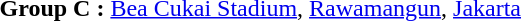<table>
<tr>
<td><strong>Group C :</strong> <a href='#'>Bea Cukai Stadium</a>, <a href='#'>Rawamangun</a>, <a href='#'>Jakarta</a><br></td>
</tr>
</table>
